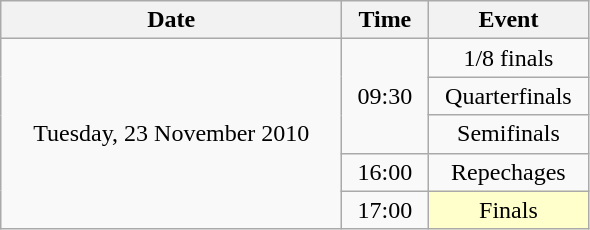<table class = "wikitable" style="text-align:center;">
<tr>
<th width=220>Date</th>
<th width=50>Time</th>
<th width=100>Event</th>
</tr>
<tr>
<td rowspan=5>Tuesday, 23 November 2010</td>
<td rowspan=3>09:30</td>
<td>1/8 finals</td>
</tr>
<tr>
<td>Quarterfinals</td>
</tr>
<tr>
<td>Semifinals</td>
</tr>
<tr>
<td>16:00</td>
<td>Repechages</td>
</tr>
<tr>
<td>17:00</td>
<td bgcolor=ffffcc>Finals</td>
</tr>
</table>
